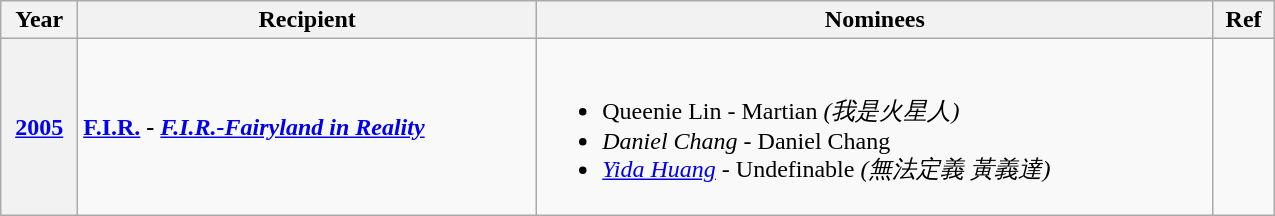<table class="wikitable center" style="width:850px">
<tr>
<th>Year</th>
<th>Recipient</th>
<th class=unsortable>Nominees</th>
<th class=unsortable>Ref</th>
</tr>
<tr>
<th scope="row"><a href='#'>2005</a></th>
<td><strong><a href='#'>F.I.R.</a> - <em><a href='#'>F.I.R.-Fairyland in Reality</a><strong><em></td>
<td><br><ul><li>Queenie Lin - </em>Martian<em> (我是火星人)</li><li>Daniel Chang - </em>Daniel Chang<em></li><li><a href='#'>Yida Huang</a> - </em>Undefinable<em> (無法定義 黃義達)</li></ul></td>
<td></td>
</tr>
</table>
